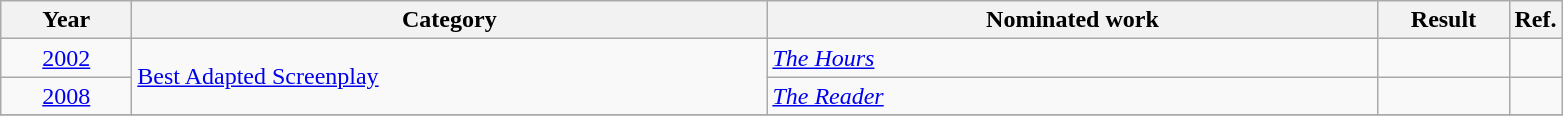<table class=wikitable>
<tr>
<th scope="col" style="width:5em;">Year</th>
<th scope="col" style="width:26em;">Category</th>
<th scope="col" style="width:25em;">Nominated work</th>
<th scope="col" style="width:5em;">Result</th>
<th>Ref.</th>
</tr>
<tr>
<td style="text-align:center;"><a href='#'>2002</a></td>
<td rowspan=2><a href='#'>Best Adapted Screenplay</a></td>
<td><em><a href='#'>The Hours</a></em></td>
<td></td>
<td></td>
</tr>
<tr>
<td style="text-align:center;"><a href='#'>2008</a></td>
<td><em><a href='#'>The Reader</a></em></td>
<td></td>
<td></td>
</tr>
<tr>
</tr>
</table>
